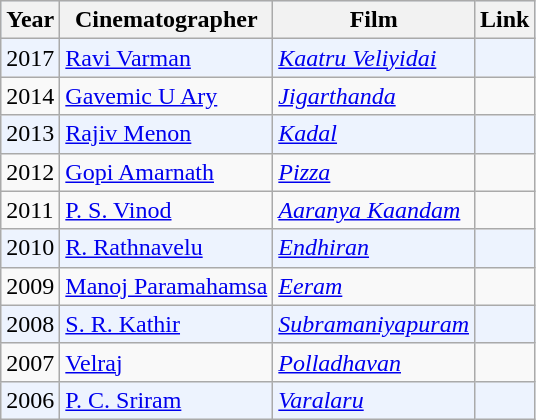<table class="wikitable">
<tr style="background:#d1e4fd;">
<th>Year</th>
<th>Cinematographer</th>
<th>Film</th>
<th>Link</th>
</tr>
<tr style="background:#edf3fe;">
<td>2017</td>
<td><a href='#'>Ravi Varman</a></td>
<td><em><a href='#'>Kaatru Veliyidai</a></em></td>
<td></td>
</tr>
<tr>
<td>2014</td>
<td><a href='#'>Gavemic U Ary</a></td>
<td><em><a href='#'>Jigarthanda</a></em></td>
<td></td>
</tr>
<tr style="background:#edf3fe;">
<td>2013</td>
<td><a href='#'>Rajiv Menon</a></td>
<td><em><a href='#'>Kadal</a></em></td>
<td></td>
</tr>
<tr>
<td>2012</td>
<td><a href='#'>Gopi Amarnath</a></td>
<td><em><a href='#'>Pizza</a></em></td>
<td></td>
</tr>
<tr>
<td>2011</td>
<td><a href='#'>P. S. Vinod</a></td>
<td><em><a href='#'>Aaranya Kaandam</a></em></td>
<td></td>
</tr>
<tr style="background:#edf3fe;">
<td>2010</td>
<td><a href='#'>R. Rathnavelu</a></td>
<td><em><a href='#'>Endhiran</a></em></td>
<td></td>
</tr>
<tr>
<td>2009</td>
<td><a href='#'>Manoj Paramahamsa</a></td>
<td><em><a href='#'>Eeram</a></em></td>
<td></td>
</tr>
<tr style="background:#edf3fe;">
<td>2008</td>
<td><a href='#'>S. R. Kathir</a></td>
<td><em><a href='#'>Subramaniyapuram</a></em></td>
<td></td>
</tr>
<tr>
<td>2007</td>
<td><a href='#'>Velraj</a></td>
<td><em><a href='#'>Polladhavan</a></em></td>
<td></td>
</tr>
<tr style="background:#edf3fe;">
<td>2006</td>
<td><a href='#'>P. C. Sriram</a></td>
<td><em><a href='#'>Varalaru</a></em></td>
<td></td>
</tr>
</table>
